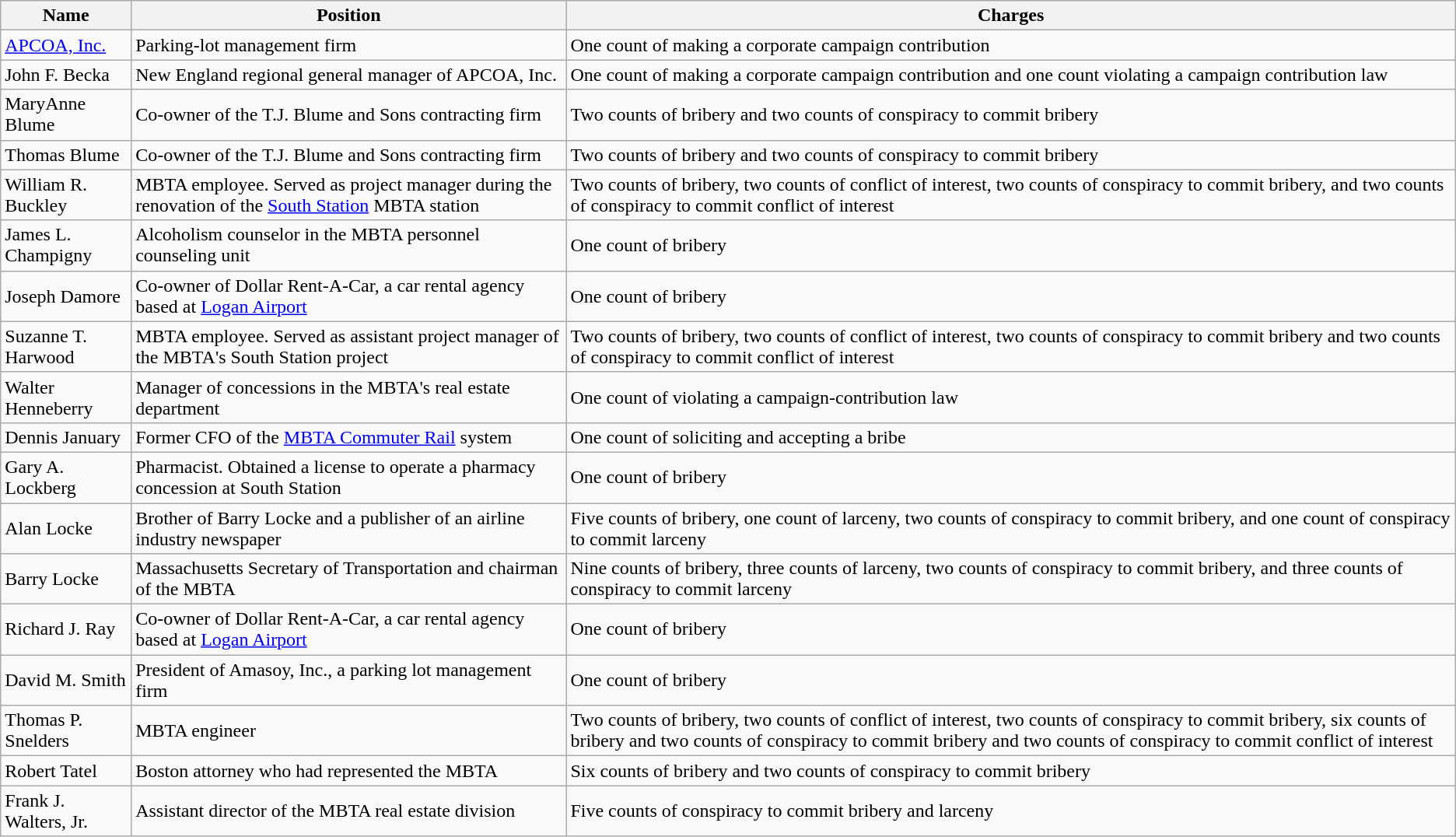<table class="wikitable">
<tr>
<th>Name</th>
<th>Position</th>
<th>Charges</th>
</tr>
<tr>
<td><a href='#'>APCOA, Inc.</a></td>
<td>Parking-lot management firm</td>
<td>One count of making a corporate campaign contribution</td>
</tr>
<tr>
<td>John F. Becka</td>
<td>New England regional general manager of APCOA, Inc.</td>
<td>One count of making a corporate campaign contribution and one count violating a campaign contribution law</td>
</tr>
<tr>
<td>MaryAnne Blume</td>
<td>Co-owner of the T.J. Blume and Sons contracting firm</td>
<td>Two counts of bribery and two counts of conspiracy to commit bribery</td>
</tr>
<tr>
<td>Thomas Blume</td>
<td>Co-owner of the T.J. Blume and Sons contracting firm</td>
<td>Two counts of bribery and two counts of conspiracy to commit bribery</td>
</tr>
<tr>
<td>William R. Buckley</td>
<td>MBTA employee. Served as project manager during the renovation of the <a href='#'>South Station</a> MBTA station</td>
<td>Two counts of bribery, two counts of conflict of interest, two counts of conspiracy to commit bribery, and two counts of conspiracy to commit conflict of interest</td>
</tr>
<tr>
<td>James L. Champigny</td>
<td>Alcoholism counselor in the MBTA personnel counseling unit</td>
<td>One count of bribery</td>
</tr>
<tr>
<td>Joseph Damore</td>
<td>Co-owner of Dollar Rent-A-Car, a car rental agency based at <a href='#'>Logan Airport</a></td>
<td>One count of bribery</td>
</tr>
<tr>
<td>Suzanne T. Harwood</td>
<td>MBTA employee. Served as assistant project manager of the MBTA's South Station project</td>
<td>Two counts of bribery, two counts of conflict of interest, two counts of conspiracy to commit bribery and two counts of conspiracy to commit conflict of interest</td>
</tr>
<tr>
<td>Walter Henneberry</td>
<td>Manager of concessions in the MBTA's real estate department</td>
<td>One count of violating a campaign-contribution law</td>
</tr>
<tr>
<td>Dennis January</td>
<td>Former CFO of the <a href='#'>MBTA Commuter Rail</a> system</td>
<td>One count of soliciting and accepting a bribe</td>
</tr>
<tr>
<td>Gary A. Lockberg</td>
<td>Pharmacist. Obtained a license to operate a pharmacy concession at South Station</td>
<td>One count of bribery</td>
</tr>
<tr>
<td>Alan Locke</td>
<td>Brother of Barry Locke and a publisher of an airline industry newspaper</td>
<td>Five counts of bribery, one count of larceny, two counts of conspiracy to commit bribery, and one count of conspiracy to commit larceny</td>
</tr>
<tr>
<td>Barry Locke</td>
<td>Massachusetts Secretary of Transportation and chairman of the MBTA</td>
<td>Nine counts of bribery, three counts of larceny, two counts of conspiracy to commit bribery, and three counts of conspiracy to commit larceny</td>
</tr>
<tr>
<td>Richard J. Ray</td>
<td>Co-owner of Dollar Rent-A-Car, a car rental agency based at <a href='#'>Logan Airport</a></td>
<td>One count of bribery</td>
</tr>
<tr>
<td>David M. Smith</td>
<td>President of Amasoy, Inc., a parking lot management firm</td>
<td>One count of bribery</td>
</tr>
<tr>
<td>Thomas P. Snelders</td>
<td>MBTA engineer</td>
<td>Two counts of bribery, two counts of conflict of interest, two counts of conspiracy to commit bribery, six counts of bribery and two counts of conspiracy to commit bribery and two counts of conspiracy to commit conflict of interest</td>
</tr>
<tr>
<td>Robert Tatel</td>
<td>Boston attorney who had represented the MBTA</td>
<td>Six counts of bribery and two counts of conspiracy to commit bribery</td>
</tr>
<tr>
<td>Frank J. Walters, Jr.</td>
<td>Assistant director of the MBTA real estate division</td>
<td>Five counts of conspiracy to commit bribery and larceny</td>
</tr>
</table>
